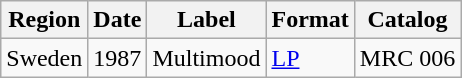<table class="wikitable">
<tr>
<th>Region</th>
<th>Date</th>
<th>Label</th>
<th>Format</th>
<th>Catalog</th>
</tr>
<tr>
<td>Sweden</td>
<td>1987</td>
<td>Multimood</td>
<td><a href='#'>LP</a></td>
<td>MRC 006</td>
</tr>
</table>
